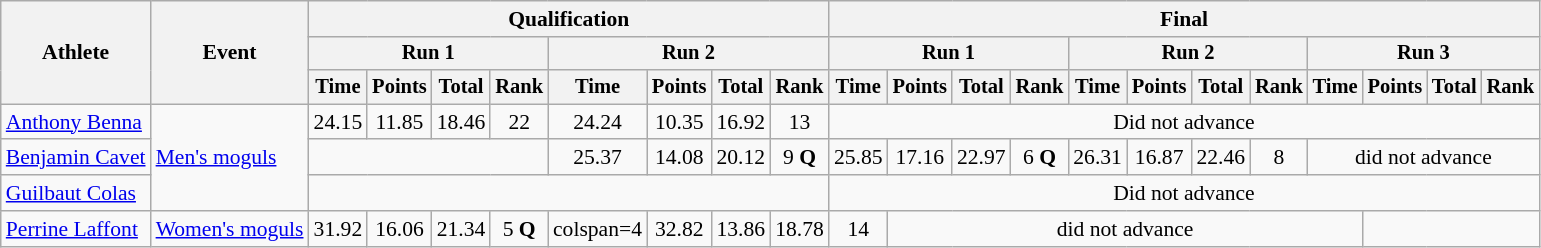<table class="wikitable" style="font-size:90%">
<tr>
<th rowspan=3>Athlete</th>
<th rowspan=3>Event</th>
<th colspan=8>Qualification</th>
<th colspan=12>Final</th>
</tr>
<tr style="font-size:95%">
<th colspan=4>Run 1</th>
<th colspan=4>Run 2</th>
<th colspan=4>Run 1</th>
<th colspan=4>Run 2</th>
<th colspan=4>Run 3</th>
</tr>
<tr style="font-size:95%">
<th>Time</th>
<th>Points</th>
<th>Total</th>
<th>Rank</th>
<th>Time</th>
<th>Points</th>
<th>Total</th>
<th>Rank</th>
<th>Time</th>
<th>Points</th>
<th>Total</th>
<th>Rank</th>
<th>Time</th>
<th>Points</th>
<th>Total</th>
<th>Rank</th>
<th>Time</th>
<th>Points</th>
<th>Total</th>
<th>Rank</th>
</tr>
<tr align=center>
<td align=left><a href='#'>Anthony Benna</a></td>
<td align=left rowspan=3><a href='#'>Men's moguls</a></td>
<td>24.15</td>
<td>11.85</td>
<td>18.46</td>
<td>22</td>
<td>24.24</td>
<td>10.35</td>
<td>16.92</td>
<td>13</td>
<td colspan=12>Did not advance</td>
</tr>
<tr align=center>
<td align=left><a href='#'>Benjamin Cavet</a></td>
<td colspan=4></td>
<td>25.37</td>
<td>14.08</td>
<td>20.12</td>
<td>9 <strong>Q</strong></td>
<td>25.85</td>
<td>17.16</td>
<td>22.97</td>
<td>6 <strong>Q</strong></td>
<td>26.31</td>
<td>16.87</td>
<td>22.46</td>
<td>8</td>
<td colspan=4>did not advance</td>
</tr>
<tr align=center>
<td align=left><a href='#'>Guilbaut Colas</a></td>
<td colspan=8></td>
<td colspan=12>Did not advance</td>
</tr>
<tr align=center>
<td align=left><a href='#'>Perrine Laffont</a></td>
<td align=left><a href='#'>Women's moguls</a></td>
<td>31.92</td>
<td>16.06</td>
<td>21.34</td>
<td>5 <strong>Q</strong></td>
<td>colspan=4 </td>
<td>32.82</td>
<td>13.86</td>
<td>18.78</td>
<td>14</td>
<td colspan=8>did not advance</td>
</tr>
</table>
